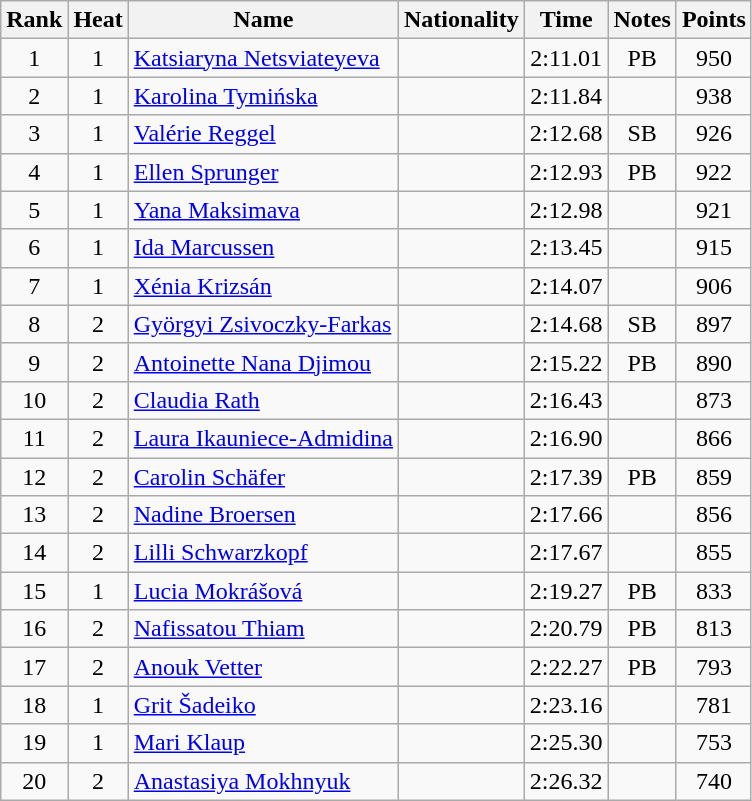<table class="wikitable sortable" style="text-align:center">
<tr>
<th>Rank</th>
<th>Heat</th>
<th>Name</th>
<th>Nationality</th>
<th>Time</th>
<th>Notes</th>
<th>Points</th>
</tr>
<tr>
<td>1</td>
<td>1</td>
<td align="left"><a href='#'>Katsiaryna Netsviateyeva</a></td>
<td align=left></td>
<td>2:11.01</td>
<td>PB</td>
<td>950</td>
</tr>
<tr>
<td>2</td>
<td>1</td>
<td align="left"><a href='#'>Karolina Tymińska</a></td>
<td align=left></td>
<td>2:11.84</td>
<td></td>
<td>938</td>
</tr>
<tr>
<td>3</td>
<td>1</td>
<td align="left"><a href='#'>Valérie Reggel</a></td>
<td align=left></td>
<td>2:12.68</td>
<td>SB</td>
<td>926</td>
</tr>
<tr>
<td>4</td>
<td>1</td>
<td align="left"><a href='#'>Ellen Sprunger</a></td>
<td align=left></td>
<td>2:12.93</td>
<td>PB</td>
<td>922</td>
</tr>
<tr>
<td>5</td>
<td>1</td>
<td align="left"><a href='#'>Yana Maksimava</a></td>
<td align=left></td>
<td>2:12.98</td>
<td></td>
<td>921</td>
</tr>
<tr>
<td>6</td>
<td>1</td>
<td align="left"><a href='#'>Ida Marcussen</a></td>
<td align=left></td>
<td>2:13.45</td>
<td></td>
<td>915</td>
</tr>
<tr>
<td>7</td>
<td>1</td>
<td align="left"><a href='#'>Xénia Krizsán</a></td>
<td align=left></td>
<td>2:14.07</td>
<td></td>
<td>906</td>
</tr>
<tr>
<td>8</td>
<td>2</td>
<td align="left"><a href='#'>Györgyi Zsivoczky-Farkas</a></td>
<td align=left></td>
<td>2:14.68</td>
<td>SB</td>
<td>897</td>
</tr>
<tr>
<td>9</td>
<td>2</td>
<td align="left"><a href='#'>Antoinette Nana Djimou</a></td>
<td align=left></td>
<td>2:15.22</td>
<td>PB</td>
<td>890</td>
</tr>
<tr>
<td>10</td>
<td>2</td>
<td align="left"><a href='#'>Claudia Rath</a></td>
<td align=left></td>
<td>2:16.43</td>
<td></td>
<td>873</td>
</tr>
<tr>
<td>11</td>
<td>2</td>
<td align="left"><a href='#'>Laura Ikauniece-Admidina</a></td>
<td align=left></td>
<td>2:16.90</td>
<td></td>
<td>866</td>
</tr>
<tr>
<td>12</td>
<td>2</td>
<td align="left"><a href='#'>Carolin Schäfer</a></td>
<td align=left></td>
<td>2:17.39</td>
<td>PB</td>
<td>859</td>
</tr>
<tr>
<td>13</td>
<td>2</td>
<td align="left"><a href='#'>Nadine Broersen</a></td>
<td align=left></td>
<td>2:17.66</td>
<td></td>
<td>856</td>
</tr>
<tr>
<td>14</td>
<td>2</td>
<td align="left"><a href='#'>Lilli Schwarzkopf</a></td>
<td align=left></td>
<td>2:17.67</td>
<td></td>
<td>855</td>
</tr>
<tr>
<td>15</td>
<td>1</td>
<td align="left"><a href='#'>Lucia Mokrášová</a></td>
<td align=left></td>
<td>2:19.27</td>
<td>PB</td>
<td>833</td>
</tr>
<tr>
<td>16</td>
<td>2</td>
<td align="left"><a href='#'>Nafissatou Thiam</a></td>
<td align=left></td>
<td>2:20.79</td>
<td>PB</td>
<td>813</td>
</tr>
<tr>
<td>17</td>
<td>2</td>
<td align="left"><a href='#'>Anouk Vetter</a></td>
<td align=left></td>
<td>2:22.27</td>
<td>PB</td>
<td>793</td>
</tr>
<tr>
<td>18</td>
<td>1</td>
<td align="left"><a href='#'>Grit Šadeiko</a></td>
<td align=left></td>
<td>2:23.16</td>
<td></td>
<td>781</td>
</tr>
<tr>
<td>19</td>
<td>1</td>
<td align="left"><a href='#'>Mari Klaup</a></td>
<td align=left></td>
<td>2:25.30</td>
<td></td>
<td>753</td>
</tr>
<tr>
<td>20</td>
<td>2</td>
<td align="left"><a href='#'>Anastasiya Mokhnyuk</a></td>
<td align=left></td>
<td>2:26.32</td>
<td></td>
<td>740</td>
</tr>
</table>
